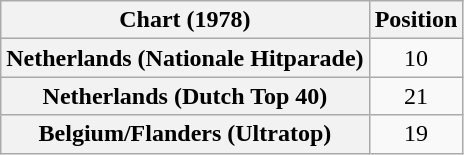<table class="wikitable sortable plainrowheaders" style="text-align:center;">
<tr>
<th>Chart (1978)</th>
<th>Position</th>
</tr>
<tr>
<th scope="row">Netherlands (Nationale Hitparade)</th>
<td>10</td>
</tr>
<tr>
<th scope="row">Netherlands (Dutch Top 40)</th>
<td>21</td>
</tr>
<tr>
<th scope="row">Belgium/Flanders (Ultratop)</th>
<td>19</td>
</tr>
</table>
